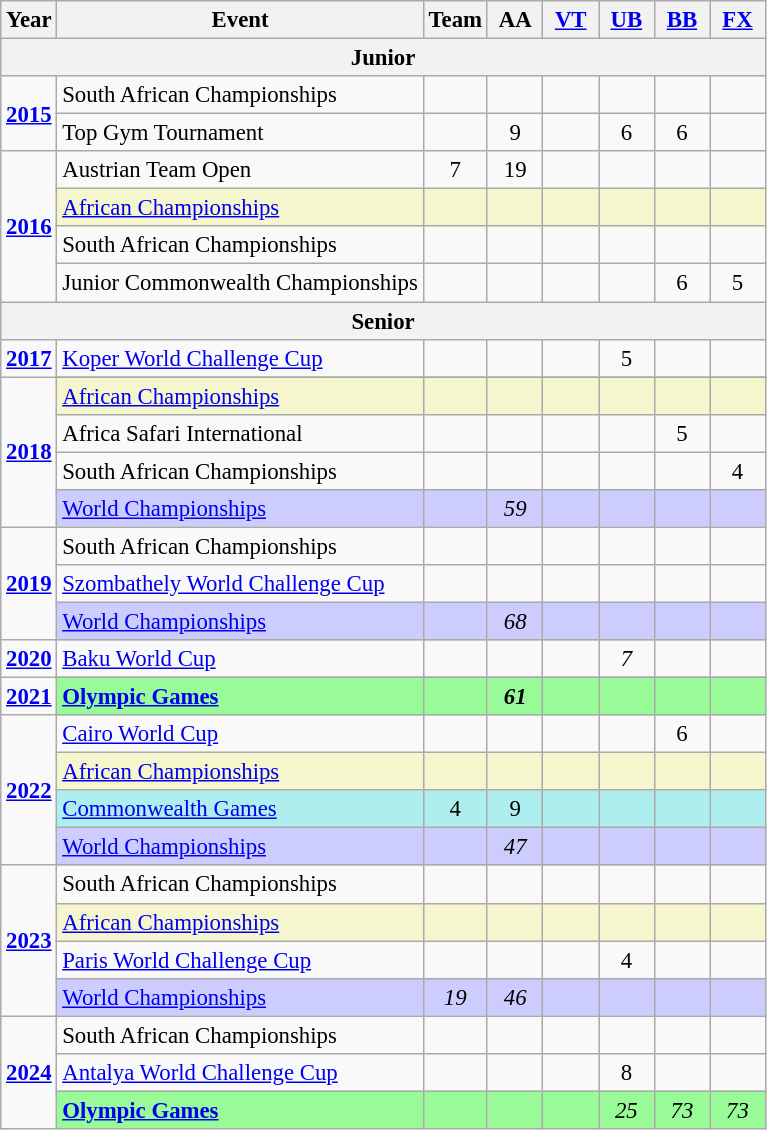<table class="wikitable" style="text-align:center; font-size:95%;">
<tr>
<th align=center>Year</th>
<th align=center>Event</th>
<th style="width:30px;">Team</th>
<th style="width:30px;">AA</th>
<th style="width:30px;"><a href='#'>VT</a></th>
<th style="width:30px;"><a href='#'>UB</a></th>
<th style="width:30px;"><a href='#'>BB</a></th>
<th style="width:30px;"><a href='#'>FX</a></th>
</tr>
<tr>
<th colspan="8"><strong>Junior</strong></th>
</tr>
<tr>
<td rowspan="2"><strong><a href='#'>2015</a></strong></td>
<td align=left>South African Championships</td>
<td></td>
<td></td>
<td></td>
<td></td>
<td></td>
<td></td>
</tr>
<tr>
<td align=left>Top Gym Tournament</td>
<td></td>
<td>9</td>
<td></td>
<td>6</td>
<td>6</td>
<td></td>
</tr>
<tr>
<td rowspan="4"><strong><a href='#'>2016</a></strong></td>
<td align=left>Austrian Team Open</td>
<td>7</td>
<td>19</td>
<td></td>
<td></td>
<td></td>
<td></td>
</tr>
<tr bgcolor=#F5F6CE>
<td align=left><a href='#'>African Championships</a></td>
<td></td>
<td></td>
<td></td>
<td></td>
<td></td>
<td></td>
</tr>
<tr>
<td align=left>South African Championships</td>
<td></td>
<td></td>
<td></td>
<td></td>
<td></td>
<td></td>
</tr>
<tr>
<td align=left>Junior Commonwealth Championships</td>
<td></td>
<td></td>
<td></td>
<td></td>
<td>6</td>
<td>5</td>
</tr>
<tr>
<th colspan="8"><strong>Senior</strong></th>
</tr>
<tr>
<td rowspan="1"><strong><a href='#'>2017</a></strong></td>
<td align=left><a href='#'>Koper World Challenge Cup</a></td>
<td></td>
<td></td>
<td></td>
<td>5</td>
<td></td>
<td></td>
</tr>
<tr>
<td rowspan="5"><strong><a href='#'>2018</a></strong></td>
</tr>
<tr bgcolor=#F5F6CE>
<td align=left><a href='#'>African Championships</a></td>
<td></td>
<td></td>
<td></td>
<td></td>
<td></td>
<td></td>
</tr>
<tr>
<td align=left>Africa Safari International</td>
<td></td>
<td></td>
<td></td>
<td></td>
<td>5</td>
<td></td>
</tr>
<tr>
<td align=left>South African Championships</td>
<td></td>
<td></td>
<td></td>
<td></td>
<td></td>
<td>4</td>
</tr>
<tr bgcolor=#CCCCFF>
<td align=left><a href='#'>World Championships</a></td>
<td></td>
<td><em>59</em></td>
<td></td>
<td></td>
<td></td>
<td></td>
</tr>
<tr>
<td rowspan="3"><strong><a href='#'>2019</a></strong></td>
<td align=left>South African Championships</td>
<td></td>
<td></td>
<td></td>
<td></td>
<td></td>
<td></td>
</tr>
<tr>
<td align=left><a href='#'>Szombathely World Challenge Cup</a></td>
<td></td>
<td></td>
<td></td>
<td></td>
<td></td>
<td></td>
</tr>
<tr bgcolor=#CCCCFF>
<td align=left><a href='#'>World Championships</a></td>
<td></td>
<td><em>68</em></td>
<td></td>
<td></td>
<td></td>
<td></td>
</tr>
<tr>
<td rowspan="1"><strong><a href='#'>2020</a></strong></td>
<td align=left><a href='#'>Baku World Cup</a></td>
<td></td>
<td></td>
<td></td>
<td><em>7</em></td>
<td></td>
<td></td>
</tr>
<tr>
<td rowspan="2"><strong><a href='#'>2021</a></strong></td>
</tr>
<tr bgcolor=98FB98>
<td align=left><strong><a href='#'>Olympic Games</a></strong></td>
<td></td>
<td><strong><em>61</em></strong></td>
<td></td>
<td></td>
<td></td>
<td></td>
</tr>
<tr>
<td rowspan="4"><strong><a href='#'>2022</a></strong></td>
<td align=left><a href='#'>Cairo World Cup</a></td>
<td></td>
<td></td>
<td></td>
<td></td>
<td>6</td>
<td></td>
</tr>
<tr bgcolor=#F5F6CE>
<td align=left><a href='#'>African Championships</a></td>
<td></td>
<td></td>
<td></td>
<td></td>
<td></td>
<td></td>
</tr>
<tr bgcolor="#afeeee">
<td align=left><a href='#'>Commonwealth Games</a></td>
<td>4</td>
<td>9</td>
<td></td>
<td></td>
<td></td>
<td></td>
</tr>
<tr bgcolor=#CCCCFF>
<td align=left><a href='#'>World Championships</a></td>
<td></td>
<td><em>47</em></td>
<td></td>
<td></td>
<td></td>
<td></td>
</tr>
<tr>
<td rowspan="4"><strong><a href='#'>2023</a></strong></td>
<td align=left>South African Championships</td>
<td></td>
<td></td>
<td></td>
<td></td>
<td></td>
<td></td>
</tr>
<tr bgcolor=#F5F6CE>
<td align=left><a href='#'>African Championships</a></td>
<td></td>
<td></td>
<td></td>
<td></td>
<td></td>
<td></td>
</tr>
<tr>
<td align=left><a href='#'>Paris World Challenge Cup</a></td>
<td></td>
<td></td>
<td></td>
<td>4</td>
<td></td>
<td></td>
</tr>
<tr bgcolor=#CCCCFF>
<td align=left><a href='#'>World Championships</a></td>
<td><em>19</em></td>
<td><em>46</em></td>
<td></td>
<td></td>
<td></td>
<td></td>
</tr>
<tr>
<td rowspan="3"><strong><a href='#'>2024</a></strong></td>
<td align=left>South African Championships</td>
<td></td>
<td></td>
<td></td>
<td></td>
<td></td>
<td></td>
</tr>
<tr>
<td align=left><a href='#'>Antalya World Challenge Cup</a></td>
<td></td>
<td></td>
<td></td>
<td>8</td>
<td></td>
<td></td>
</tr>
<tr bgcolor=98FB98>
<td align=left><strong><a href='#'>Olympic Games</a></strong></td>
<td></td>
<td></td>
<td></td>
<td><em>25</em></td>
<td><em>73</em></td>
<td><em>73</em></td>
</tr>
</table>
